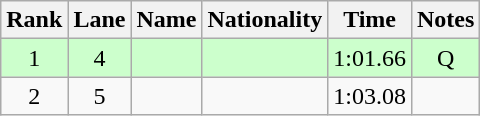<table class="wikitable sortable" style="text-align:center">
<tr>
<th>Rank</th>
<th>Lane</th>
<th>Name</th>
<th>Nationality</th>
<th>Time</th>
<th>Notes</th>
</tr>
<tr bgcolor=ccffcc>
<td>1</td>
<td>4</td>
<td align=left></td>
<td align=left></td>
<td>1:01.66</td>
<td>Q</td>
</tr>
<tr>
<td>2</td>
<td>5</td>
<td align=left></td>
<td align=left></td>
<td>1:03.08</td>
<td></td>
</tr>
</table>
